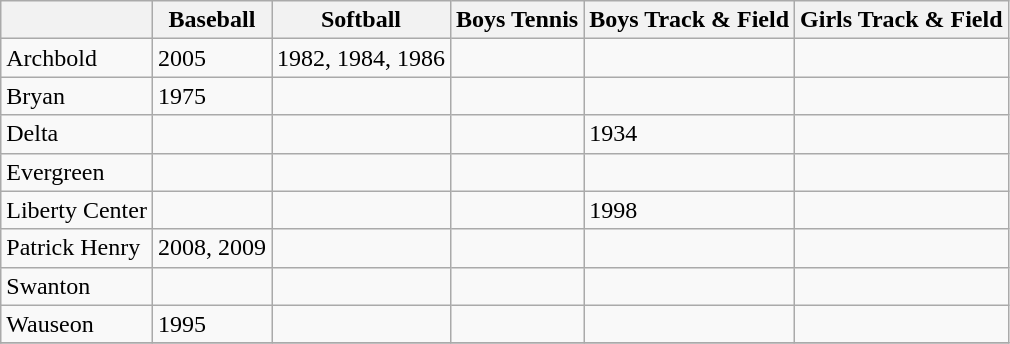<table class="wikitable">
<tr>
<th></th>
<th>Baseball</th>
<th>Softball</th>
<th>Boys Tennis</th>
<th>Boys Track & Field</th>
<th>Girls Track & Field</th>
</tr>
<tr>
<td>Archbold</td>
<td>2005</td>
<td>1982, 1984, 1986</td>
<td></td>
<td></td>
<td></td>
</tr>
<tr>
<td>Bryan</td>
<td>1975</td>
<td></td>
<td></td>
<td></td>
<td></td>
</tr>
<tr>
<td>Delta</td>
<td></td>
<td></td>
<td></td>
<td>1934</td>
<td></td>
</tr>
<tr>
<td>Evergreen</td>
<td></td>
<td></td>
<td></td>
<td></td>
<td></td>
</tr>
<tr>
<td>Liberty Center</td>
<td></td>
<td></td>
<td></td>
<td>1998</td>
<td></td>
</tr>
<tr>
<td>Patrick Henry</td>
<td>2008, 2009</td>
<td></td>
<td></td>
<td></td>
<td></td>
</tr>
<tr>
<td>Swanton</td>
<td></td>
<td></td>
<td></td>
<td></td>
<td></td>
</tr>
<tr>
<td>Wauseon</td>
<td>1995</td>
<td></td>
<td></td>
<td></td>
<td></td>
</tr>
<tr>
</tr>
</table>
